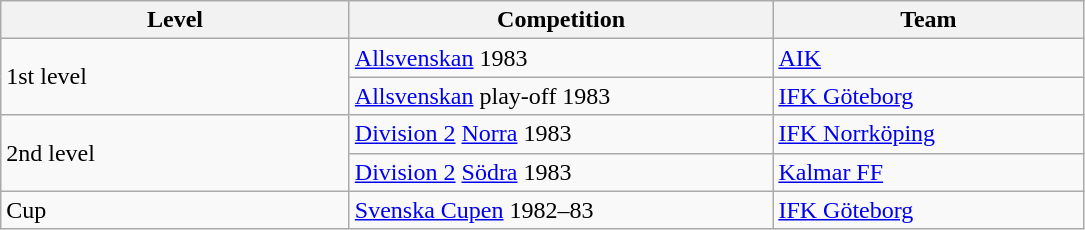<table class="wikitable" style="text-align: left">
<tr>
<th style="width: 225px;">Level</th>
<th style="width: 275px;">Competition</th>
<th style="width: 200px;">Team</th>
</tr>
<tr>
<td rowspan=2>1st level</td>
<td><a href='#'>Allsvenskan</a> 1983</td>
<td><a href='#'>AIK</a></td>
</tr>
<tr>
<td><a href='#'>Allsvenskan</a> play-off 1983</td>
<td><a href='#'>IFK Göteborg</a></td>
</tr>
<tr>
<td rowspan=2>2nd level</td>
<td><a href='#'>Division 2</a> <a href='#'>Norra</a> 1983</td>
<td><a href='#'>IFK Norrköping</a></td>
</tr>
<tr>
<td><a href='#'>Division 2</a> <a href='#'>Södra</a> 1983</td>
<td><a href='#'>Kalmar FF</a></td>
</tr>
<tr>
<td>Cup</td>
<td><a href='#'>Svenska Cupen</a> 1982–83</td>
<td><a href='#'>IFK Göteborg</a></td>
</tr>
</table>
